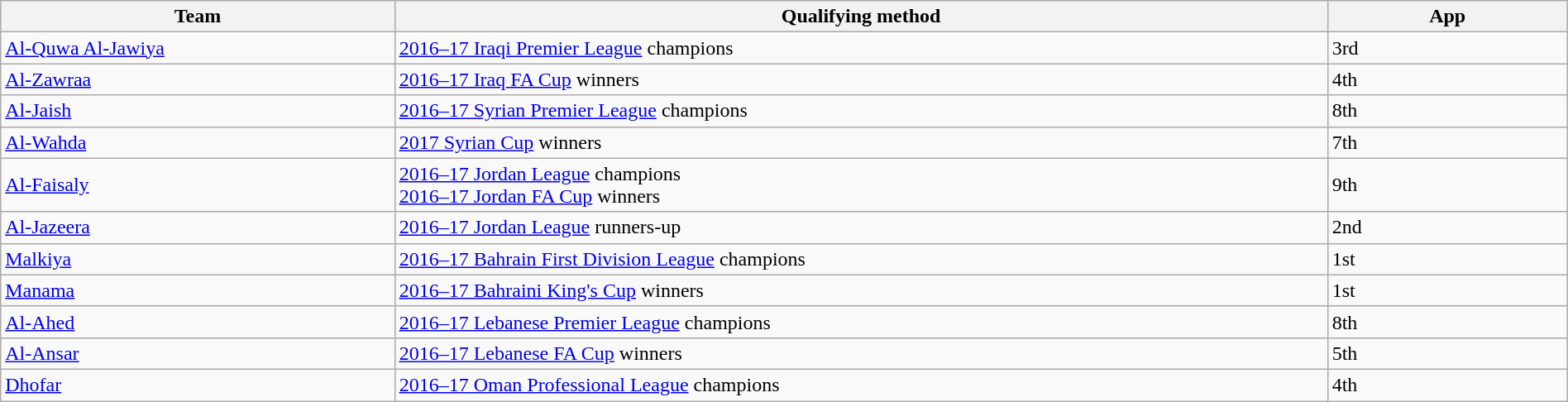<table class="wikitable" style="table-layout:fixed;width:100%;">
<tr>
<th width=25%>Team</th>
<th width=60%>Qualifying method</th>
<th width=15%>App </th>
</tr>
<tr>
<td> <a href='#'>Al-Quwa Al-Jawiya</a></td>
<td><a href='#'>2016–17 Iraqi Premier League</a> champions</td>
<td>3rd </td>
</tr>
<tr>
<td> <a href='#'>Al-Zawraa</a></td>
<td><a href='#'>2016–17 Iraq FA Cup</a> winners</td>
<td>4th </td>
</tr>
<tr>
<td> <a href='#'>Al-Jaish</a></td>
<td><a href='#'>2016–17 Syrian Premier League</a> champions</td>
<td>8th </td>
</tr>
<tr>
<td> <a href='#'>Al-Wahda</a></td>
<td><a href='#'>2017 Syrian Cup</a> winners</td>
<td>7th </td>
</tr>
<tr>
<td> <a href='#'>Al-Faisaly</a></td>
<td><a href='#'>2016–17 Jordan League</a> champions<br><a href='#'>2016–17 Jordan FA Cup</a> winners</td>
<td>9th </td>
</tr>
<tr>
<td> <a href='#'>Al-Jazeera</a></td>
<td><a href='#'>2016–17 Jordan League</a> runners-up</td>
<td>2nd </td>
</tr>
<tr>
<td> <a href='#'>Malkiya</a></td>
<td><a href='#'>2016–17 Bahrain First Division League</a> champions</td>
<td>1st</td>
</tr>
<tr>
<td> <a href='#'>Manama</a></td>
<td><a href='#'>2016–17 Bahraini King's Cup</a> winners</td>
<td>1st</td>
</tr>
<tr>
<td> <a href='#'>Al-Ahed</a></td>
<td><a href='#'>2016–17 Lebanese Premier League</a> champions</td>
<td>8th </td>
</tr>
<tr>
<td> <a href='#'>Al-Ansar</a></td>
<td><a href='#'>2016–17 Lebanese FA Cup</a> winners</td>
<td>5th </td>
</tr>
<tr>
<td> <a href='#'>Dhofar</a></td>
<td><a href='#'>2016–17 Oman Professional League</a> champions</td>
<td>4th </td>
</tr>
</table>
